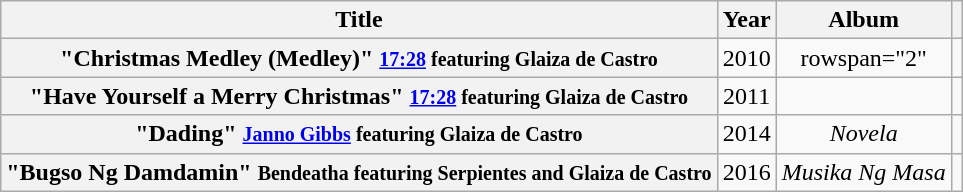<table class="wikitable plainrowheaders" style="text-align:center;">
<tr>
<th scope="col">Title</th>
<th scope="col">Year</th>
<th scope="col">Album</th>
<th scope="col"></th>
</tr>
<tr>
<th scope="row">"Christmas Medley (Medley)" <small><a href='#'>17:28</a> featuring Glaiza de Castro</small></th>
<td>2010</td>
<td>rowspan="2" </td>
<td></td>
</tr>
<tr>
<th scope="row">"Have Yourself a Merry Christmas" <small><a href='#'>17:28</a> featuring Glaiza de Castro</small></th>
<td>2011</td>
<td></td>
</tr>
<tr>
<th scope="row">"Dading" <small><a href='#'>Janno Gibbs</a> featuring Glaiza de Castro</small></th>
<td>2014</td>
<td><em>Novela</em></td>
<td></td>
</tr>
<tr>
<th scope="row">"Bugso Ng Damdamin" <small>Bendeatha featuring Serpientes and Glaiza de Castro</small></th>
<td>2016</td>
<td><em>Musika Ng Masa</em></td>
<td></td>
</tr>
</table>
